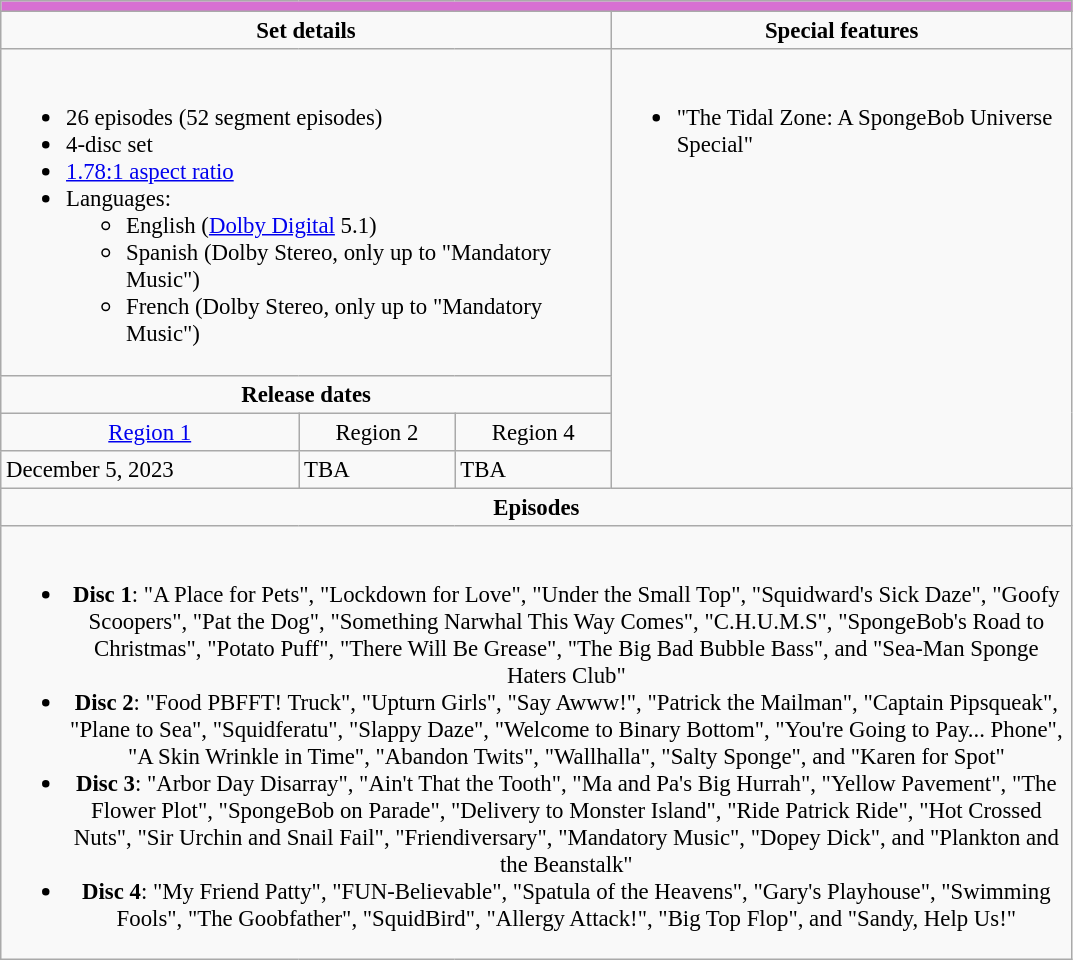<table class="wikitable" style="font-size: 95%;">
<tr style="background:#D770D2"; color:#FFF;">
<td colspan="4"><strong><em></em></strong></td>
</tr>
<tr valign="top">
<td style="text-align:center; width:400px;" colspan="3"><strong>Set details</strong></td>
<td style="width:300px; text-align:center;"><strong>Special features</strong></td>
</tr>
<tr valign="top">
<td colspan="3" style="text-align:left; width:400px;"><br><ul><li>26 episodes (52 segment episodes)</li><li>4-disc set</li><li><a href='#'>1.78:1 aspect ratio</a></li><li>Languages:<ul><li>English (<a href='#'>Dolby Digital</a> 5.1)</li><li>Spanish (Dolby Stereo, only up to "Mandatory Music")</li><li>French (Dolby Stereo, only up to "Mandatory Music")</li></ul></li></ul></td>
<td rowspan="4" style="text-align:left; width:300px;"><br><ul><li>"The Tidal Zone: A SpongeBob Universe Special"</li></ul></td>
</tr>
<tr>
<td colspan="3" style="text-align:center;"><strong>Release dates</strong></td>
</tr>
<tr>
<td style="text-align:center;"><a href='#'>Region 1</a></td>
<td style="text-align:center;">Region 2</td>
<td style="text-align:center;">Region 4</td>
</tr>
<tr>
<td>December 5, 2023</td>
<td>TBA</td>
<td>TBA</td>
</tr>
<tr>
<td style="text-align:center; width:400px;" colspan="4"><strong>Episodes</strong></td>
</tr>
<tr>
<td style="text-align:center; width:400px;" colspan="4"><br><ul><li><strong>Disc 1</strong>: "A Place for Pets", "Lockdown for Love", "Under the Small Top", "Squidward's Sick Daze", "Goofy Scoopers", "Pat the Dog", "Something Narwhal This Way Comes", "C.H.U.M.S", "SpongeBob's Road to Christmas", "Potato Puff", "There Will Be Grease", "The Big Bad Bubble Bass", and "Sea-Man Sponge Haters Club"</li><li><strong>Disc 2</strong>: "Food PBFFT! Truck", "Upturn Girls", "Say Awww!", "Patrick the Mailman", "Captain Pipsqueak", "Plane to Sea", "Squidferatu", "Slappy Daze", "Welcome to Binary Bottom", "You're Going to Pay... Phone", "A Skin Wrinkle in Time", "Abandon Twits", "Wallhalla", "Salty Sponge", and "Karen for Spot"</li><li><strong>Disc 3</strong>: "Arbor Day Disarray", "Ain't That the Tooth", "Ma and Pa's Big Hurrah", "Yellow Pavement", "The Flower Plot", "SpongeBob on Parade", "Delivery to Monster Island", "Ride Patrick Ride", "Hot Crossed Nuts", "Sir Urchin and Snail Fail", "Friendiversary", "Mandatory Music", "Dopey Dick", and "Plankton and the Beanstalk"</li><li><strong>Disc 4</strong>: "My Friend Patty", "FUN-Believable", "Spatula of the Heavens", "Gary's Playhouse", "Swimming Fools", "The Goobfather", "SquidBird", "Allergy Attack!", "Big Top Flop", and "Sandy, Help Us!"</li></ul></td>
</tr>
</table>
